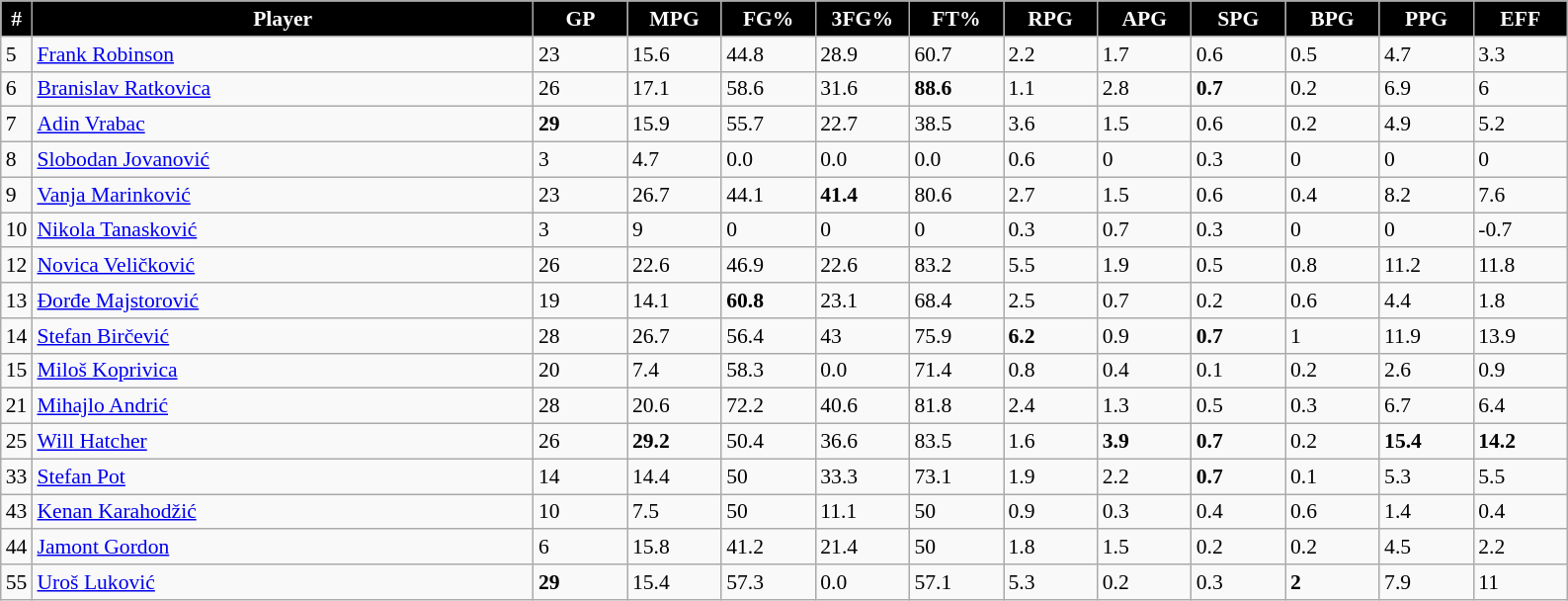<table class="wikitable sortable" style="font-size: 90%">
<tr>
<th style="background:black; color:white;" width="2%">#</th>
<th style="background:black; color:white;">Player</th>
<th style="background:black; color:white;" width="6%">GP</th>
<th style="background:black; color:white;" width="6%">MPG</th>
<th style="background:black; color:white;" width="6%">FG%</th>
<th style="background:black; color:white;" width="6%">3FG%</th>
<th style="background:black; color:white;" width="6%">FT%</th>
<th style="background:black; color:white;" width="6%">RPG</th>
<th style="background:black; color:white;" width="6%">APG</th>
<th style="background:black; color:white;" width="6%">SPG</th>
<th style="background:black; color:white;" width="6%">BPG</th>
<th style="background:black; color:white;" width="6%">PPG</th>
<th style="background:black; color:white;" width="6%">EFF</th>
</tr>
<tr>
<td>5</td>
<td> <a href='#'>Frank Robinson</a></td>
<td>23</td>
<td>15.6</td>
<td>44.8</td>
<td>28.9</td>
<td>60.7</td>
<td>2.2</td>
<td>1.7</td>
<td>0.6</td>
<td>0.5</td>
<td>4.7</td>
<td>3.3</td>
</tr>
<tr>
<td>6</td>
<td> <a href='#'>Branislav Ratkovica</a></td>
<td>26</td>
<td>17.1</td>
<td>58.6</td>
<td>31.6</td>
<td><strong>88.6</strong></td>
<td>1.1</td>
<td>2.8</td>
<td><strong>0.7</strong></td>
<td>0.2</td>
<td>6.9</td>
<td>6</td>
</tr>
<tr>
<td>7</td>
<td> <a href='#'>Adin Vrabac</a></td>
<td><strong>29</strong></td>
<td>15.9</td>
<td>55.7</td>
<td>22.7</td>
<td>38.5</td>
<td>3.6</td>
<td>1.5</td>
<td>0.6</td>
<td>0.2</td>
<td>4.9</td>
<td>5.2</td>
</tr>
<tr>
<td>8</td>
<td> <a href='#'>Slobodan Jovanović</a></td>
<td>3</td>
<td>4.7</td>
<td>0.0</td>
<td>0.0</td>
<td>0.0</td>
<td>0.6</td>
<td>0</td>
<td>0.3</td>
<td>0</td>
<td>0</td>
<td>0</td>
</tr>
<tr>
<td>9</td>
<td> <a href='#'>Vanja Marinković</a></td>
<td>23</td>
<td>26.7</td>
<td>44.1</td>
<td><strong>41.4</strong></td>
<td>80.6</td>
<td>2.7</td>
<td>1.5</td>
<td>0.6</td>
<td>0.4</td>
<td>8.2</td>
<td>7.6</td>
</tr>
<tr>
<td>10</td>
<td> <a href='#'>Nikola Tanasković</a></td>
<td>3</td>
<td>9</td>
<td>0</td>
<td>0</td>
<td>0</td>
<td>0.3</td>
<td>0.7</td>
<td>0.3</td>
<td>0</td>
<td>0</td>
<td>-0.7</td>
</tr>
<tr>
<td>12</td>
<td> <a href='#'>Novica Veličković</a></td>
<td>26</td>
<td>22.6</td>
<td>46.9</td>
<td>22.6</td>
<td>83.2</td>
<td>5.5</td>
<td>1.9</td>
<td>0.5</td>
<td>0.8</td>
<td>11.2</td>
<td>11.8</td>
</tr>
<tr>
<td>13</td>
<td> <a href='#'>Đorđe Majstorović</a></td>
<td>19</td>
<td>14.1</td>
<td><strong>60.8</strong></td>
<td>23.1</td>
<td>68.4</td>
<td>2.5</td>
<td>0.7</td>
<td>0.2</td>
<td>0.6</td>
<td>4.4</td>
<td>1.8</td>
</tr>
<tr>
<td>14</td>
<td> <a href='#'>Stefan Birčević</a></td>
<td>28</td>
<td>26.7</td>
<td>56.4</td>
<td>43</td>
<td>75.9</td>
<td><strong>6.2</strong></td>
<td>0.9</td>
<td><strong>0.7</strong></td>
<td>1</td>
<td>11.9</td>
<td>13.9</td>
</tr>
<tr>
<td>15</td>
<td> <a href='#'>Miloš Koprivica</a></td>
<td>20</td>
<td>7.4</td>
<td>58.3</td>
<td>0.0</td>
<td>71.4</td>
<td>0.8</td>
<td>0.4</td>
<td>0.1</td>
<td>0.2</td>
<td>2.6</td>
<td>0.9</td>
</tr>
<tr>
<td>21</td>
<td> <a href='#'>Mihajlo Andrić</a></td>
<td>28</td>
<td>20.6</td>
<td>72.2</td>
<td>40.6</td>
<td>81.8</td>
<td>2.4</td>
<td>1.3</td>
<td>0.5</td>
<td>0.3</td>
<td>6.7</td>
<td>6.4</td>
</tr>
<tr>
<td>25</td>
<td> <a href='#'>Will Hatcher</a></td>
<td>26</td>
<td><strong>29.2</strong></td>
<td>50.4</td>
<td>36.6</td>
<td>83.5</td>
<td>1.6</td>
<td><strong>3.9</strong></td>
<td><strong>0.7</strong></td>
<td>0.2</td>
<td><strong>15.4</strong></td>
<td><strong>14.2</strong></td>
</tr>
<tr>
<td>33</td>
<td> <a href='#'>Stefan Pot</a></td>
<td>14</td>
<td>14.4</td>
<td>50</td>
<td>33.3</td>
<td>73.1</td>
<td>1.9</td>
<td>2.2</td>
<td><strong>0.7</strong></td>
<td>0.1</td>
<td>5.3</td>
<td>5.5</td>
</tr>
<tr>
<td>43</td>
<td> <a href='#'>Kenan Karahodžić</a></td>
<td>10</td>
<td>7.5</td>
<td>50</td>
<td>11.1</td>
<td>50</td>
<td>0.9</td>
<td>0.3</td>
<td>0.4</td>
<td>0.6</td>
<td>1.4</td>
<td>0.4</td>
</tr>
<tr>
<td>44</td>
<td> <a href='#'>Jamont Gordon</a></td>
<td>6</td>
<td>15.8</td>
<td>41.2</td>
<td>21.4</td>
<td>50</td>
<td>1.8</td>
<td>1.5</td>
<td>0.2</td>
<td>0.2</td>
<td>4.5</td>
<td>2.2</td>
</tr>
<tr>
<td>55</td>
<td> <a href='#'>Uroš Luković</a></td>
<td><strong>29</strong></td>
<td>15.4</td>
<td>57.3</td>
<td>0.0</td>
<td>57.1</td>
<td>5.3</td>
<td>0.2</td>
<td>0.3</td>
<td><strong>2</strong></td>
<td>7.9</td>
<td>11</td>
</tr>
</table>
